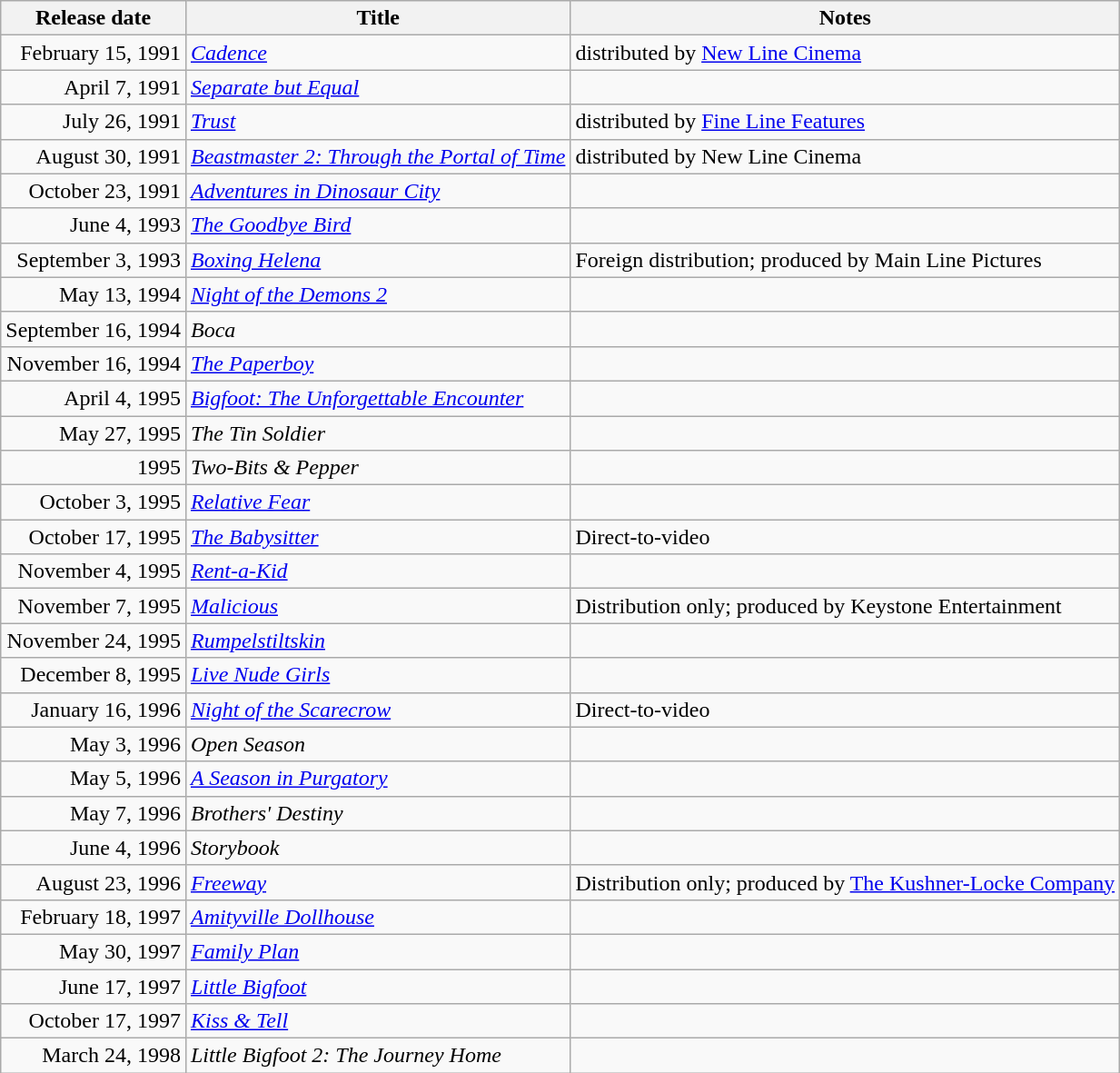<table class="wikitable sortable">
<tr>
<th>Release date</th>
<th>Title</th>
<th>Notes</th>
</tr>
<tr>
<td align="right">February 15, 1991</td>
<td><em><a href='#'>Cadence</a></em></td>
<td>distributed by <a href='#'>New Line Cinema</a></td>
</tr>
<tr>
<td align="right">April 7, 1991</td>
<td><em><a href='#'>Separate but Equal</a></em></td>
<td></td>
</tr>
<tr>
<td align="right">July 26, 1991</td>
<td><em><a href='#'>Trust</a></em></td>
<td>distributed by <a href='#'>Fine Line Features</a></td>
</tr>
<tr>
<td align="right">August 30, 1991</td>
<td><em><a href='#'>Beastmaster 2: Through the Portal of Time</a></em></td>
<td>distributed by New Line Cinema</td>
</tr>
<tr>
<td align="right">October 23, 1991</td>
<td><em><a href='#'>Adventures in Dinosaur City</a></em></td>
<td></td>
</tr>
<tr>
<td align="right">June 4, 1993</td>
<td><em><a href='#'>The Goodbye Bird</a></em></td>
<td></td>
</tr>
<tr>
<td align="right">September 3, 1993</td>
<td><em><a href='#'>Boxing Helena</a></em></td>
<td>Foreign distribution; produced by Main Line Pictures</td>
</tr>
<tr>
<td align="right">May 13, 1994</td>
<td><em><a href='#'>Night of the Demons 2</a></em></td>
<td></td>
</tr>
<tr>
<td align="right">September 16, 1994</td>
<td><em>Boca</em></td>
<td></td>
</tr>
<tr>
<td align="right">November 16, 1994</td>
<td><em><a href='#'>The Paperboy</a></em></td>
<td></td>
</tr>
<tr>
<td align="right">April 4, 1995</td>
<td><em><a href='#'>Bigfoot: The Unforgettable Encounter</a></em></td>
<td></td>
</tr>
<tr>
<td align="right">May 27, 1995</td>
<td><em>The Tin Soldier</em></td>
<td></td>
</tr>
<tr>
<td align="right">1995</td>
<td><em>Two-Bits & Pepper</em></td>
<td></td>
</tr>
<tr>
<td align="right">October 3, 1995</td>
<td><em><a href='#'>Relative Fear</a></em></td>
<td></td>
</tr>
<tr>
<td align="right">October 17, 1995</td>
<td><em><a href='#'>The Babysitter</a></em></td>
<td>Direct-to-video</td>
</tr>
<tr>
<td align="right">November 4, 1995</td>
<td><em><a href='#'>Rent-a-Kid</a></em></td>
<td></td>
</tr>
<tr>
<td align="right">November 7, 1995</td>
<td><em><a href='#'>Malicious</a></em></td>
<td>Distribution only; produced by Keystone Entertainment</td>
</tr>
<tr>
<td align="right">November 24, 1995</td>
<td><em><a href='#'>Rumpelstiltskin</a></em></td>
<td></td>
</tr>
<tr>
<td align="right">December 8, 1995</td>
<td><em><a href='#'>Live Nude Girls</a></em></td>
<td></td>
</tr>
<tr>
<td align="right">January 16, 1996</td>
<td><em><a href='#'>Night of the Scarecrow</a></em></td>
<td>Direct-to-video</td>
</tr>
<tr>
<td align="right">May 3, 1996</td>
<td><em>Open Season</em></td>
<td></td>
</tr>
<tr>
<td align="right">May 5, 1996</td>
<td><em><a href='#'>A Season in Purgatory</a></em></td>
<td></td>
</tr>
<tr>
<td align="right">May 7, 1996</td>
<td><em>Brothers' Destiny</em></td>
<td></td>
</tr>
<tr>
<td align="right">June 4, 1996</td>
<td><em>Storybook</em></td>
<td></td>
</tr>
<tr>
<td align="right">August 23, 1996</td>
<td><em><a href='#'>Freeway</a></em></td>
<td>Distribution only; produced by <a href='#'>The Kushner-Locke Company</a></td>
</tr>
<tr>
<td align="right">February 18, 1997</td>
<td><em><a href='#'>Amityville Dollhouse</a></em></td>
<td></td>
</tr>
<tr>
<td align="right">May 30, 1997</td>
<td><em><a href='#'>Family Plan</a></em></td>
<td></td>
</tr>
<tr>
<td align="right">June 17, 1997</td>
<td><em><a href='#'>Little Bigfoot</a></em></td>
<td></td>
</tr>
<tr>
<td align="right">October 17, 1997</td>
<td><em><a href='#'>Kiss & Tell</a></em></td>
<td></td>
</tr>
<tr>
<td align="right">March 24, 1998</td>
<td><em>Little Bigfoot 2: The Journey Home</em></td>
<td></td>
</tr>
</table>
